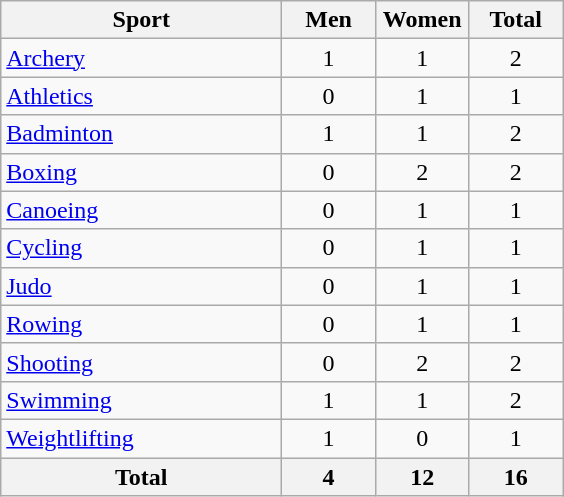<table class="wikitable sortable" style="text-align:center;">
<tr>
<th width=180>Sport</th>
<th width=55>Men</th>
<th width=55>Women</th>
<th width=55>Total</th>
</tr>
<tr>
<td align=left><a href='#'>Archery</a></td>
<td>1</td>
<td>1</td>
<td>2</td>
</tr>
<tr>
<td align=left><a href='#'>Athletics</a></td>
<td>0</td>
<td>1</td>
<td>1</td>
</tr>
<tr>
<td align=left><a href='#'>Badminton</a></td>
<td>1</td>
<td>1</td>
<td>2</td>
</tr>
<tr>
<td align=left><a href='#'>Boxing</a></td>
<td>0</td>
<td>2</td>
<td>2</td>
</tr>
<tr>
<td align=left><a href='#'>Canoeing</a></td>
<td>0</td>
<td>1</td>
<td>1</td>
</tr>
<tr>
<td align=left><a href='#'>Cycling</a></td>
<td>0</td>
<td>1</td>
<td>1</td>
</tr>
<tr>
<td align=left><a href='#'>Judo</a></td>
<td>0</td>
<td>1</td>
<td>1</td>
</tr>
<tr>
<td align=left><a href='#'>Rowing</a></td>
<td>0</td>
<td>1</td>
<td>1</td>
</tr>
<tr>
<td align=left><a href='#'>Shooting</a></td>
<td>0</td>
<td>2</td>
<td>2</td>
</tr>
<tr>
<td align=left><a href='#'>Swimming</a></td>
<td>1</td>
<td>1</td>
<td>2</td>
</tr>
<tr>
<td align=left><a href='#'>Weightlifting</a></td>
<td>1</td>
<td>0</td>
<td>1</td>
</tr>
<tr>
<th>Total</th>
<th>4</th>
<th>12</th>
<th>16</th>
</tr>
</table>
